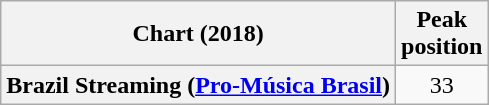<table class="wikitable sortable plainrowheaders" style="text-align:center">
<tr>
<th scope="col">Chart (2018)</th>
<th scope="col">Peak<br> position</th>
</tr>
<tr>
<th scope="row">Brazil Streaming (<a href='#'>Pro-Música Brasil</a>)</th>
<td>33</td>
</tr>
</table>
